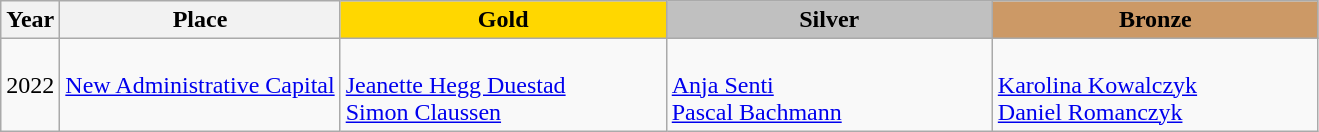<table class="wikitable">
<tr>
<th>Year</th>
<th>Place</th>
<th style="background:gold"    width="210">Gold</th>
<th style="background:silver"  width="210">Silver</th>
<th style="background:#cc9966" width="210">Bronze</th>
</tr>
<tr>
<td>2022</td>
<td> <a href='#'>New Administrative Capital</a></td>
<td><br><a href='#'>Jeanette Hegg Duestad</a><br><a href='#'>Simon Claussen</a></td>
<td><br><a href='#'>Anja Senti</a><br><a href='#'>Pascal Bachmann</a></td>
<td><br><a href='#'>Karolina Kowalczyk</a><br><a href='#'>Daniel Romanczyk</a></td>
</tr>
</table>
